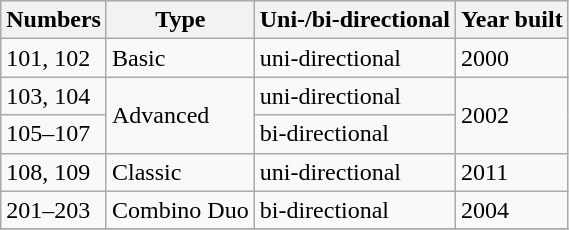<table class="wikitable" |>
<tr>
<th>Numbers</th>
<th>Type</th>
<th>Uni-/bi-directional</th>
<th>Year built</th>
</tr>
<tr>
<td>101, 102</td>
<td>Basic</td>
<td>uni-directional</td>
<td>2000</td>
</tr>
<tr>
<td>103, 104</td>
<td rowspan="2">Advanced</td>
<td>uni-directional</td>
<td rowspan="2">2002</td>
</tr>
<tr>
<td>105–107</td>
<td>bi-directional</td>
</tr>
<tr>
<td>108, 109</td>
<td>Classic</td>
<td>uni-directional</td>
<td>2011</td>
</tr>
<tr>
<td>201–203</td>
<td>Combino Duo</td>
<td>bi-directional</td>
<td>2004</td>
</tr>
<tr>
</tr>
</table>
